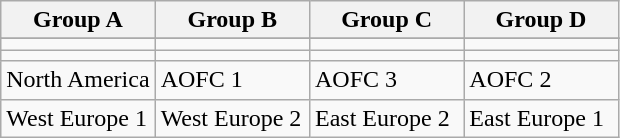<table class="wikitable">
<tr>
<th width=25%>Group A</th>
<th width=25%>Group B</th>
<th width=25%>Group C</th>
<th width=25%>Group D</th>
</tr>
<tr style="vertical-align: top;">
</tr>
<tr>
<td></td>
<td></td>
<td></td>
<td></td>
</tr>
<tr>
<td></td>
<td></td>
<td></td>
<td></td>
</tr>
<tr>
<td>North America</td>
<td>AOFC 1</td>
<td>AOFC 3</td>
<td>AOFC 2</td>
</tr>
<tr>
<td>West Europe 1</td>
<td>West Europe 2</td>
<td>East Europe 2</td>
<td>East Europe 1</td>
</tr>
</table>
